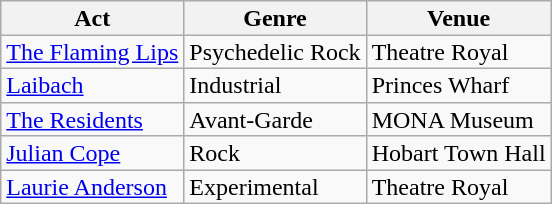<table class="wikitable" style="line-height:0.95em;">
<tr>
<th>Act</th>
<th>Genre</th>
<th>Venue</th>
</tr>
<tr>
<td><a href='#'>The Flaming Lips</a></td>
<td>Psychedelic Rock</td>
<td>Theatre Royal</td>
</tr>
<tr>
<td><a href='#'>Laibach</a></td>
<td>Industrial</td>
<td>Princes Wharf</td>
</tr>
<tr>
<td><a href='#'>The Residents</a></td>
<td>Avant-Garde</td>
<td>MONA Museum</td>
</tr>
<tr>
<td><a href='#'>Julian Cope</a></td>
<td>Rock</td>
<td>Hobart Town Hall</td>
</tr>
<tr>
<td><a href='#'>Laurie Anderson</a></td>
<td>Experimental</td>
<td>Theatre Royal</td>
</tr>
</table>
